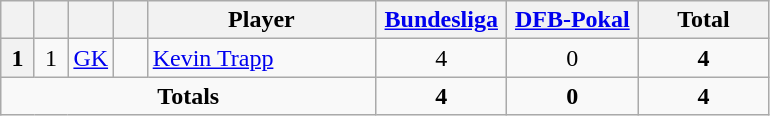<table class="wikitable" style="text-align:center">
<tr>
<th width=15></th>
<th width=15></th>
<th width=15></th>
<th width=15></th>
<th width=145>Player</th>
<th width=80><a href='#'>Bundesliga</a></th>
<th width=80><a href='#'>DFB-Pokal</a></th>
<th width=80>Total</th>
</tr>
<tr>
<th rowspan=1>1</th>
<td>1</td>
<td><a href='#'>GK</a></td>
<td></td>
<td align=left><a href='#'>Kevin Trapp</a></td>
<td>4</td>
<td>0</td>
<td><strong>4</strong></td>
</tr>
<tr>
<td colspan=5><strong>Totals</strong></td>
<td><strong>4</strong></td>
<td><strong>0</strong></td>
<td><strong>4</strong></td>
</tr>
</table>
